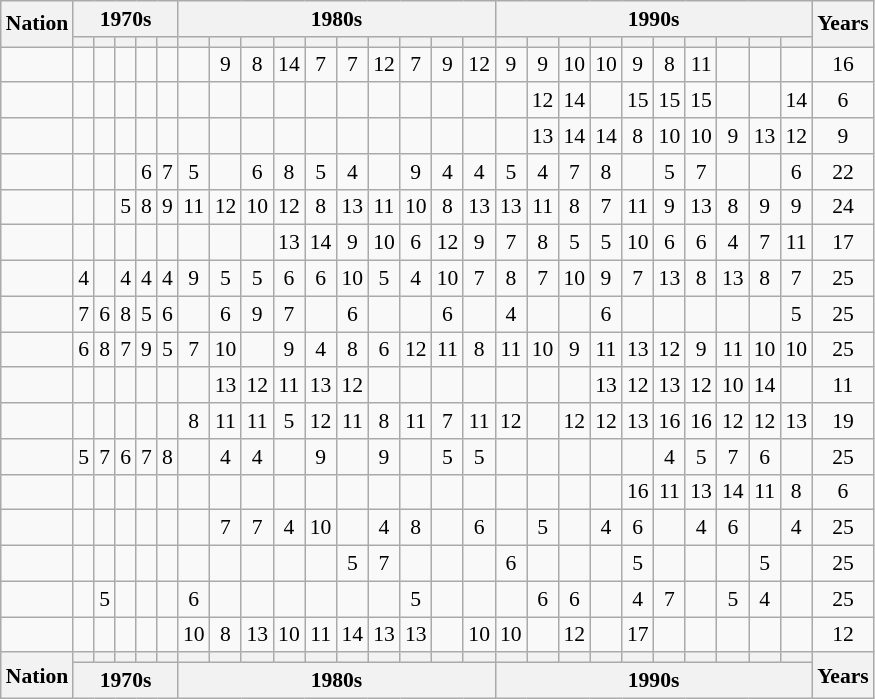<table class="wikitable" style="text-align:center; font-size:90%;">
<tr>
<th rowspan=2>Nation</th>
<th colspan=5>1970s</th>
<th colspan=10>1980s</th>
<th colspan=10>1990s</th>
<th rowspan=2>Years</th>
</tr>
<tr>
<th></th>
<th></th>
<th></th>
<th></th>
<th></th>
<th></th>
<th></th>
<th></th>
<th></th>
<th></th>
<th></th>
<th></th>
<th></th>
<th></th>
<th></th>
<th></th>
<th></th>
<th></th>
<th></th>
<th></th>
<th></th>
<th></th>
<th></th>
<th></th>
<th></th>
</tr>
<tr>
<td align=left></td>
<td></td>
<td></td>
<td></td>
<td></td>
<td></td>
<td></td>
<td>9</td>
<td>8</td>
<td>14</td>
<td>7</td>
<td>7</td>
<td>12</td>
<td>7</td>
<td>9</td>
<td>12</td>
<td>9</td>
<td>9</td>
<td>10</td>
<td>10</td>
<td>9</td>
<td>8</td>
<td>11</td>
<td></td>
<td></td>
<td></td>
<td>16</td>
</tr>
<tr>
<td align=left></td>
<td></td>
<td></td>
<td></td>
<td></td>
<td></td>
<td></td>
<td></td>
<td></td>
<td></td>
<td></td>
<td></td>
<td></td>
<td></td>
<td></td>
<td></td>
<td></td>
<td>12</td>
<td>14</td>
<td></td>
<td>15</td>
<td>15</td>
<td>15</td>
<td></td>
<td></td>
<td>14</td>
<td>6</td>
</tr>
<tr>
<td align=left></td>
<td></td>
<td></td>
<td></td>
<td></td>
<td></td>
<td></td>
<td></td>
<td></td>
<td></td>
<td></td>
<td></td>
<td></td>
<td></td>
<td></td>
<td></td>
<td></td>
<td>13</td>
<td>14</td>
<td>14</td>
<td>8</td>
<td>10</td>
<td>10</td>
<td>9</td>
<td>13</td>
<td>12</td>
<td>9</td>
</tr>
<tr>
<td align=left></td>
<td></td>
<td></td>
<td></td>
<td>6</td>
<td>7</td>
<td>5</td>
<td></td>
<td>6</td>
<td>8</td>
<td>5</td>
<td>4</td>
<td></td>
<td>9</td>
<td>4</td>
<td>4</td>
<td>5</td>
<td>4</td>
<td>7</td>
<td>8</td>
<td></td>
<td>5</td>
<td>7</td>
<td></td>
<td></td>
<td>6</td>
<td>22</td>
</tr>
<tr>
<td align=left></td>
<td></td>
<td></td>
<td>5</td>
<td>8</td>
<td>9</td>
<td>11</td>
<td>12</td>
<td>10</td>
<td>12</td>
<td>8</td>
<td>13</td>
<td>11</td>
<td>10</td>
<td>8</td>
<td>13</td>
<td>13</td>
<td>11</td>
<td>8</td>
<td>7</td>
<td>11</td>
<td>9</td>
<td>13</td>
<td>8</td>
<td>9</td>
<td>9</td>
<td>24</td>
</tr>
<tr>
<td align=left></td>
<td></td>
<td></td>
<td></td>
<td></td>
<td></td>
<td></td>
<td></td>
<td></td>
<td>13</td>
<td>14</td>
<td>9</td>
<td>10</td>
<td>6</td>
<td>12</td>
<td>9</td>
<td>7</td>
<td>8</td>
<td>5</td>
<td>5</td>
<td>10</td>
<td>6</td>
<td>6</td>
<td>4</td>
<td>7</td>
<td>11</td>
<td>17</td>
</tr>
<tr>
<td align=left></td>
<td>4</td>
<td></td>
<td>4</td>
<td>4</td>
<td>4</td>
<td>9</td>
<td>5</td>
<td>5</td>
<td>6</td>
<td>6</td>
<td>10</td>
<td>5</td>
<td>4</td>
<td>10</td>
<td>7</td>
<td>8</td>
<td>7</td>
<td>10</td>
<td>9</td>
<td>7</td>
<td>13</td>
<td>8</td>
<td>13</td>
<td>8</td>
<td>7</td>
<td>25</td>
</tr>
<tr>
<td align=left></td>
<td>7</td>
<td>6</td>
<td>8</td>
<td>5</td>
<td>6</td>
<td></td>
<td>6</td>
<td>9</td>
<td>7</td>
<td></td>
<td>6</td>
<td></td>
<td></td>
<td>6</td>
<td></td>
<td>4</td>
<td></td>
<td></td>
<td>6</td>
<td></td>
<td></td>
<td></td>
<td></td>
<td></td>
<td>5</td>
<td>25</td>
</tr>
<tr>
<td align=left></td>
<td>6</td>
<td>8</td>
<td>7</td>
<td>9</td>
<td>5</td>
<td>7</td>
<td>10</td>
<td></td>
<td>9</td>
<td>4</td>
<td>8</td>
<td>6</td>
<td>12</td>
<td>11</td>
<td>8</td>
<td>11</td>
<td>10</td>
<td>9</td>
<td>11</td>
<td>13</td>
<td>12</td>
<td>9</td>
<td>11</td>
<td>10</td>
<td>10</td>
<td>25</td>
</tr>
<tr>
<td align=left></td>
<td></td>
<td></td>
<td></td>
<td></td>
<td></td>
<td></td>
<td>13</td>
<td>12</td>
<td>11</td>
<td>13</td>
<td>12</td>
<td></td>
<td></td>
<td></td>
<td></td>
<td></td>
<td></td>
<td></td>
<td>13</td>
<td>12</td>
<td>13</td>
<td>12</td>
<td>10</td>
<td>14</td>
<td></td>
<td>11</td>
</tr>
<tr>
<td align=left></td>
<td></td>
<td></td>
<td></td>
<td></td>
<td></td>
<td>8</td>
<td>11</td>
<td>11</td>
<td>5</td>
<td>12</td>
<td>11</td>
<td>8</td>
<td>11</td>
<td>7</td>
<td>11</td>
<td>12</td>
<td></td>
<td>12</td>
<td>12</td>
<td>13</td>
<td>16</td>
<td>16</td>
<td>12</td>
<td>12</td>
<td>13</td>
<td>19</td>
</tr>
<tr>
<td align=left></td>
<td>5</td>
<td>7</td>
<td>6</td>
<td>7</td>
<td>8</td>
<td></td>
<td>4</td>
<td>4</td>
<td></td>
<td>9</td>
<td></td>
<td>9</td>
<td></td>
<td>5</td>
<td>5</td>
<td></td>
<td></td>
<td></td>
<td></td>
<td></td>
<td>4</td>
<td>5</td>
<td>7</td>
<td>6</td>
<td></td>
<td>25</td>
</tr>
<tr>
<td align=left></td>
<td></td>
<td></td>
<td></td>
<td></td>
<td></td>
<td></td>
<td></td>
<td></td>
<td></td>
<td></td>
<td></td>
<td></td>
<td></td>
<td></td>
<td></td>
<td></td>
<td></td>
<td></td>
<td></td>
<td>16</td>
<td>11</td>
<td>13</td>
<td>14</td>
<td>11</td>
<td>8</td>
<td>6</td>
</tr>
<tr>
<td align=left></td>
<td></td>
<td></td>
<td></td>
<td></td>
<td></td>
<td></td>
<td>7</td>
<td>7</td>
<td>4</td>
<td>10</td>
<td></td>
<td>4</td>
<td>8</td>
<td></td>
<td>6</td>
<td></td>
<td>5</td>
<td></td>
<td>4</td>
<td>6</td>
<td></td>
<td>4</td>
<td>6</td>
<td></td>
<td>4</td>
<td>25</td>
</tr>
<tr>
<td align=left></td>
<td></td>
<td></td>
<td></td>
<td></td>
<td></td>
<td></td>
<td></td>
<td></td>
<td></td>
<td></td>
<td>5</td>
<td>7</td>
<td></td>
<td></td>
<td></td>
<td>6</td>
<td></td>
<td></td>
<td></td>
<td>5</td>
<td></td>
<td></td>
<td></td>
<td>5</td>
<td><br></td>
<td>25</td>
</tr>
<tr>
<td align=left></td>
<td></td>
<td>5</td>
<td></td>
<td></td>
<td></td>
<td>6</td>
<td></td>
<td></td>
<td></td>
<td></td>
<td></td>
<td></td>
<td>5</td>
<td></td>
<td></td>
<td></td>
<td>6</td>
<td>6</td>
<td></td>
<td>4</td>
<td>7</td>
<td></td>
<td>5</td>
<td>4</td>
<td></td>
<td>25</td>
</tr>
<tr>
<td align=left></td>
<td></td>
<td></td>
<td></td>
<td></td>
<td></td>
<td>10</td>
<td>8</td>
<td>13</td>
<td>10</td>
<td>11</td>
<td>14</td>
<td>13</td>
<td>13</td>
<td></td>
<td>10</td>
<td>10</td>
<td></td>
<td>12</td>
<td></td>
<td>17</td>
<td></td>
<td></td>
<td></td>
<td></td>
<td></td>
<td>12</td>
</tr>
<tr>
<th rowspan=2>Nation</th>
<th></th>
<th></th>
<th></th>
<th></th>
<th></th>
<th></th>
<th></th>
<th></th>
<th></th>
<th></th>
<th></th>
<th></th>
<th></th>
<th></th>
<th></th>
<th></th>
<th></th>
<th></th>
<th></th>
<th></th>
<th></th>
<th></th>
<th></th>
<th></th>
<th></th>
<th rowspan=2>Years</th>
</tr>
<tr>
<th colspan=5>1970s</th>
<th colspan=10>1980s</th>
<th colspan=10>1990s</th>
</tr>
</table>
